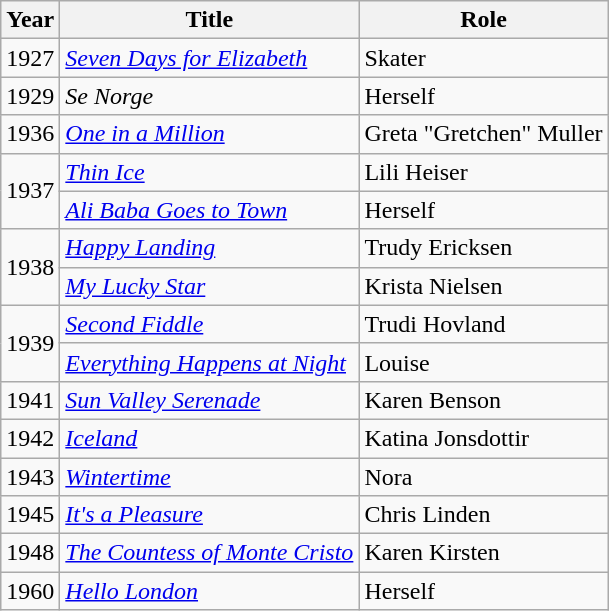<table class="wikitable">
<tr>
<th>Year</th>
<th>Title</th>
<th>Role</th>
</tr>
<tr>
<td>1927</td>
<td><em><a href='#'>Seven Days for Elizabeth</a></em></td>
<td>Skater</td>
</tr>
<tr>
<td>1929</td>
<td><em>Se Norge</em></td>
<td>Herself</td>
</tr>
<tr>
<td>1936</td>
<td><em><a href='#'>One in a Million</a></em></td>
<td>Greta "Gretchen" Muller</td>
</tr>
<tr>
<td rowspan="2">1937</td>
<td><em><a href='#'>Thin Ice</a></em></td>
<td>Lili Heiser</td>
</tr>
<tr>
<td><em><a href='#'>Ali Baba Goes to Town</a></em></td>
<td>Herself</td>
</tr>
<tr>
<td rowspan="2">1938</td>
<td><em><a href='#'>Happy Landing</a></em></td>
<td>Trudy Ericksen</td>
</tr>
<tr>
<td><em><a href='#'>My Lucky Star</a></em></td>
<td>Krista Nielsen</td>
</tr>
<tr>
<td rowspan="2">1939</td>
<td><em><a href='#'>Second Fiddle</a></em></td>
<td>Trudi Hovland</td>
</tr>
<tr>
<td><em><a href='#'>Everything Happens at Night</a></em></td>
<td>Louise</td>
</tr>
<tr>
<td>1941</td>
<td><em><a href='#'>Sun Valley Serenade</a></em></td>
<td>Karen Benson</td>
</tr>
<tr>
<td>1942</td>
<td><em><a href='#'>Iceland</a></em></td>
<td>Katina Jonsdottir</td>
</tr>
<tr>
<td>1943</td>
<td><em><a href='#'>Wintertime</a></em></td>
<td>Nora</td>
</tr>
<tr>
<td>1945</td>
<td><em><a href='#'>It's a Pleasure</a></em></td>
<td>Chris Linden</td>
</tr>
<tr>
<td>1948</td>
<td><em><a href='#'>The Countess of Monte Cristo</a></em></td>
<td>Karen Kirsten</td>
</tr>
<tr>
<td>1960</td>
<td><em><a href='#'>Hello London</a></em></td>
<td>Herself</td>
</tr>
</table>
